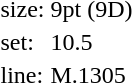<table style="margin-left:40px;">
<tr>
<td>size:</td>
<td>9pt (9D)</td>
</tr>
<tr>
<td>set:</td>
<td>10.5</td>
</tr>
<tr>
<td>line:</td>
<td>M.1305</td>
</tr>
</table>
